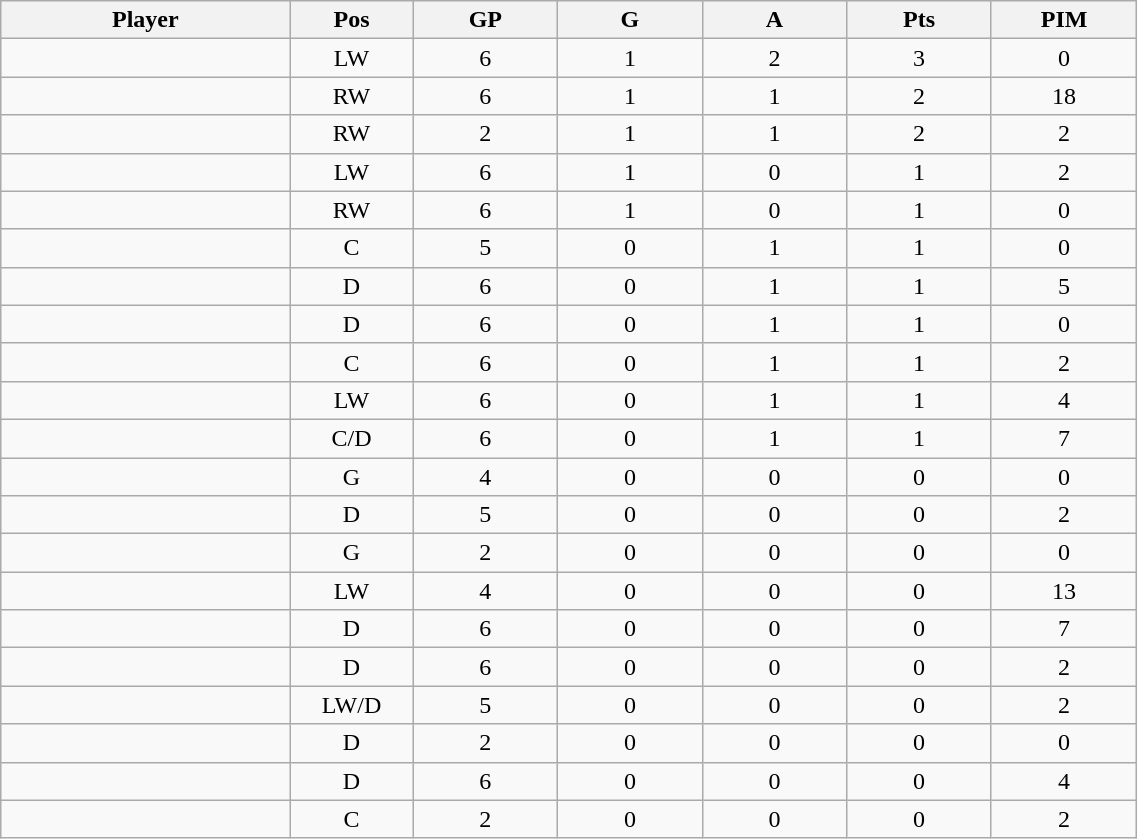<table class="wikitable sortable" width="60%">
<tr ALIGN="center">
<th bgcolor="#DDDDFF" width="10%">Player</th>
<th bgcolor="#DDDDFF" width="3%" title="Position">Pos</th>
<th bgcolor="#DDDDFF" width="5%" title="Games played">GP</th>
<th bgcolor="#DDDDFF" width="5%" title="Goals">G</th>
<th bgcolor="#DDDDFF" width="5%" title="Assists">A</th>
<th bgcolor="#DDDDFF" width="5%" title="Points">Pts</th>
<th bgcolor="#DDDDFF" width="5%" title="Penalties in Minutes">PIM</th>
</tr>
<tr align="center">
<td align="right"></td>
<td>LW</td>
<td>6</td>
<td>1</td>
<td>2</td>
<td>3</td>
<td>0</td>
</tr>
<tr align="center">
<td align="right"></td>
<td>RW</td>
<td>6</td>
<td>1</td>
<td>1</td>
<td>2</td>
<td>18</td>
</tr>
<tr align="center">
<td align="right"></td>
<td>RW</td>
<td>2</td>
<td>1</td>
<td>1</td>
<td>2</td>
<td>2</td>
</tr>
<tr align="center">
<td align="right"></td>
<td>LW</td>
<td>6</td>
<td>1</td>
<td>0</td>
<td>1</td>
<td>2</td>
</tr>
<tr align="center">
<td align="right"></td>
<td>RW</td>
<td>6</td>
<td>1</td>
<td>0</td>
<td>1</td>
<td>0</td>
</tr>
<tr align="center">
<td align="right"></td>
<td>C</td>
<td>5</td>
<td>0</td>
<td>1</td>
<td>1</td>
<td>0</td>
</tr>
<tr align="center">
<td align="right"></td>
<td>D</td>
<td>6</td>
<td>0</td>
<td>1</td>
<td>1</td>
<td>5</td>
</tr>
<tr align="center">
<td align="right"></td>
<td>D</td>
<td>6</td>
<td>0</td>
<td>1</td>
<td>1</td>
<td>0</td>
</tr>
<tr align="center">
<td align="right"></td>
<td>C</td>
<td>6</td>
<td>0</td>
<td>1</td>
<td>1</td>
<td>2</td>
</tr>
<tr align="center">
<td align="right"></td>
<td>LW</td>
<td>6</td>
<td>0</td>
<td>1</td>
<td>1</td>
<td>4</td>
</tr>
<tr align="center">
<td align="right"></td>
<td>C/D</td>
<td>6</td>
<td>0</td>
<td>1</td>
<td>1</td>
<td>7</td>
</tr>
<tr align="center">
<td align="right"></td>
<td>G</td>
<td>4</td>
<td>0</td>
<td>0</td>
<td>0</td>
<td>0</td>
</tr>
<tr align="center">
<td align="right"></td>
<td>D</td>
<td>5</td>
<td>0</td>
<td>0</td>
<td>0</td>
<td>2</td>
</tr>
<tr align="center">
<td align="right"></td>
<td>G</td>
<td>2</td>
<td>0</td>
<td>0</td>
<td>0</td>
<td>0</td>
</tr>
<tr align="center">
<td align="right"></td>
<td>LW</td>
<td>4</td>
<td>0</td>
<td>0</td>
<td>0</td>
<td>13</td>
</tr>
<tr align="center">
<td align="right"></td>
<td>D</td>
<td>6</td>
<td>0</td>
<td>0</td>
<td>0</td>
<td>7</td>
</tr>
<tr align="center">
<td align="right"></td>
<td>D</td>
<td>6</td>
<td>0</td>
<td>0</td>
<td>0</td>
<td>2</td>
</tr>
<tr align="center">
<td align="right"></td>
<td>LW/D</td>
<td>5</td>
<td>0</td>
<td>0</td>
<td>0</td>
<td>2</td>
</tr>
<tr align="center">
<td align="right"></td>
<td>D</td>
<td>2</td>
<td>0</td>
<td>0</td>
<td>0</td>
<td>0</td>
</tr>
<tr align="center">
<td align="right"></td>
<td>D</td>
<td>6</td>
<td>0</td>
<td>0</td>
<td>0</td>
<td>4</td>
</tr>
<tr align="center">
<td align="right"></td>
<td>C</td>
<td>2</td>
<td>0</td>
<td>0</td>
<td>0</td>
<td>2</td>
</tr>
</table>
